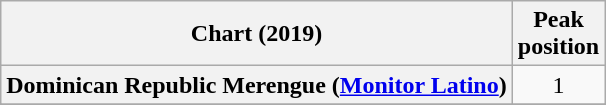<table class="wikitable plainrowheaders" style="text-align:center">
<tr>
<th scope="col">Chart (2019)</th>
<th scope="col">Peak<br>position</th>
</tr>
<tr>
<th scope="row">Dominican Republic Merengue (<a href='#'>Monitor Latino</a>)</th>
<td>1</td>
</tr>
<tr>
</tr>
<tr>
</tr>
</table>
